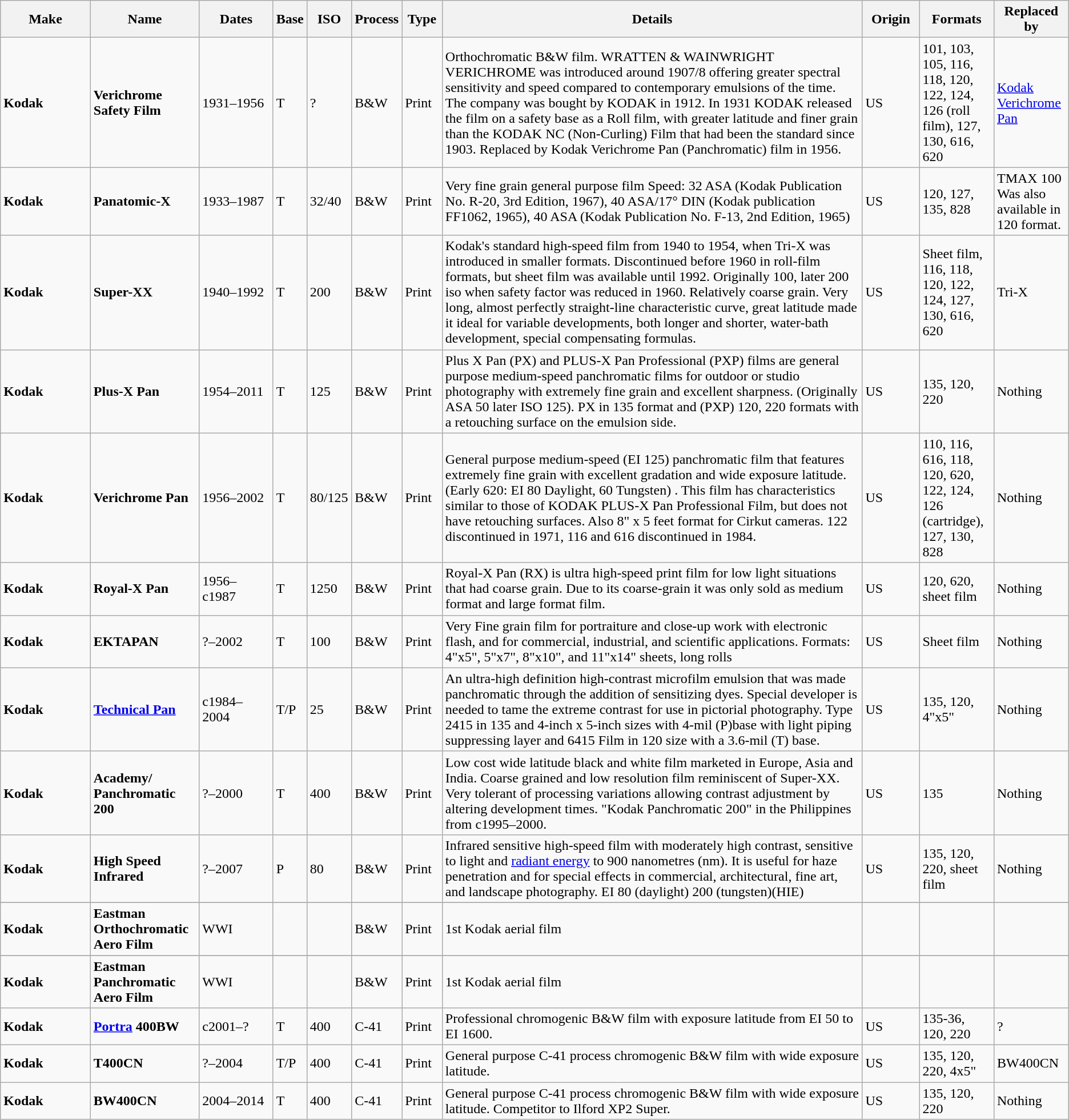<table class="wikitable">
<tr>
<th scope="col" style="width: 100px;">Make</th>
<th scope="col" style="width: 120px;">Name</th>
<th scope="col" style="width: 80px;">Dates</th>
<th scope="col" style="width: 30px;">Base</th>
<th scope="col" style="width: 45px;">ISO</th>
<th scope="col" style="width: 40px;">Process</th>
<th scope="col" style="width: 40px;">Type</th>
<th scope="col" style="width: 500px;">Details</th>
<th scope="col" style="width: 60px;">Origin</th>
<th scope="col" style="width: 80px;">Formats</th>
<th scope="col" style="width: 80px;">Replaced by</th>
</tr>
<tr>
<td><strong>Kodak</strong></td>
<td><strong>Verichrome Safety Film</strong></td>
<td>1931–1956</td>
<td>T</td>
<td>?</td>
<td>B&W</td>
<td>Print</td>
<td>Orthochromatic B&W film. WRATTEN & WAINWRIGHT VERICHROME was introduced around 1907/8 offering greater spectral sensitivity and speed compared to contemporary emulsions of the time. The company was bought by KODAK in 1912. In 1931 KODAK released the film on a safety base as a Roll film, with greater latitude and finer grain than the KODAK NC (Non-Curling) Film that had been the standard since 1903. Replaced by Kodak Verichrome Pan (Panchromatic) film in 1956.</td>
<td>US</td>
<td>101, 103, 105, 116, 118, 120, 122, 124, 126 (roll film), 127, 130, 616, 620</td>
<td><a href='#'>Kodak Verichrome Pan</a></td>
</tr>
<tr>
<td><strong>Kodak</strong></td>
<td><strong>Panatomic-X</strong></td>
<td>1933–1987</td>
<td>T</td>
<td>32/40</td>
<td>B&W</td>
<td>Print</td>
<td>Very fine grain general purpose film Speed: 32 ASA (Kodak Publication No. R-20, 3rd Edition, 1967), 40 ASA/17° DIN (Kodak publication FF1062, 1965), 40 ASA (Kodak Publication No. F-13, 2nd Edition, 1965)</td>
<td>US</td>
<td>120, 127, 135, 828</td>
<td>TMAX 100 Was also available in 120 format.</td>
</tr>
<tr>
<td><strong>Kodak</strong></td>
<td><strong>Super-XX</strong></td>
<td>1940–1992</td>
<td>T</td>
<td>200</td>
<td>B&W</td>
<td>Print</td>
<td>Kodak's standard high-speed film from 1940 to 1954, when Tri-X was introduced in smaller formats. Discontinued before 1960 in roll-film formats, but sheet film was available until 1992. Originally 100, later 200 iso when safety factor was reduced in 1960. Relatively coarse grain. Very long, almost perfectly straight-line characteristic curve, great latitude made it ideal for variable developments, both longer and shorter, water-bath development, special compensating formulas.</td>
<td>US</td>
<td>Sheet film, 116, 118, 120, 122, 124, 127, 130, 616, 620</td>
<td>Tri-X</td>
</tr>
<tr>
<td><strong>Kodak</strong></td>
<td><strong>Plus-X Pan</strong></td>
<td>1954–2011</td>
<td>T</td>
<td>125</td>
<td>B&W</td>
<td>Print</td>
<td>Plus X Pan (PX) and PLUS-X Pan Professional (PXP) films are general purpose medium-speed panchromatic films for outdoor or studio photography with extremely fine grain and excellent sharpness. (Originally ASA 50 later ISO 125). PX in 135 format and (PXP) 120, 220 formats with a retouching surface on the emulsion side.</td>
<td>US</td>
<td>135, 120, 220</td>
<td>Nothing</td>
</tr>
<tr>
<td><strong>Kodak</strong></td>
<td><strong>Verichrome Pan</strong></td>
<td>1956–2002</td>
<td>T</td>
<td>80/125</td>
<td>B&W</td>
<td>Print</td>
<td>General purpose medium-speed (EI 125) panchromatic film that features extremely fine grain with excellent gradation and wide exposure latitude. (Early 620: EI 80 Daylight, 60 Tungsten) . This film has characteristics similar to those of KODAK PLUS-X Pan Professional Film, but does not have retouching surfaces. Also 8" x 5 feet format for Cirkut cameras.  122 discontinued in 1971, 116 and 616 discontinued in 1984.</td>
<td>US</td>
<td>110, 116, 616, 118, 120, 620, 122, 124, 126 (cartridge), 127, 130, 828</td>
<td>Nothing</td>
</tr>
<tr>
<td><strong>Kodak</strong></td>
<td><strong>Royal-X Pan</strong></td>
<td>1956–c1987</td>
<td>T</td>
<td>1250</td>
<td>B&W</td>
<td>Print</td>
<td>Royal-X Pan (RX) is ultra high-speed print film for low light situations that had coarse grain. Due to its coarse-grain it was only sold as medium format and large format film.</td>
<td>US</td>
<td>120, 620, sheet film</td>
<td>Nothing</td>
</tr>
<tr>
<td><strong>Kodak</strong></td>
<td><strong>EKTAPAN</strong></td>
<td>?–2002</td>
<td>T</td>
<td>100</td>
<td>B&W</td>
<td>Print</td>
<td>Very Fine grain film for portraiture and close-up work with electronic flash, and for commercial, industrial, and scientific applications. Formats: 4"x5", 5"x7", 8"x10", and 11"x14" sheets, long rolls</td>
<td>US</td>
<td>Sheet film</td>
<td>Nothing</td>
</tr>
<tr>
<td><strong>Kodak</strong></td>
<td><strong><a href='#'>Technical Pan</a></strong></td>
<td>c1984–2004</td>
<td>T/P</td>
<td>25</td>
<td>B&W</td>
<td>Print</td>
<td>An ultra-high definition high-contrast microfilm emulsion that was made panchromatic through the addition of sensitizing dyes. Special developer is needed to tame the extreme contrast for use in pictorial photography. Type 2415 in 135 and 4-inch x 5-inch sizes with 4-mil (P)base with light piping suppressing layer and 6415 Film in 120 size with a 3.6-mil (T) base.</td>
<td>US</td>
<td>135, 120, 4"x5"</td>
<td>Nothing</td>
</tr>
<tr>
<td><strong>Kodak</strong></td>
<td><strong>Academy/ Panchromatic 200</strong></td>
<td>?–2000</td>
<td>T</td>
<td>400</td>
<td>B&W</td>
<td>Print</td>
<td>Low cost wide latitude black and white film marketed in Europe, Asia and India. Coarse grained and low resolution film reminiscent of Super-XX. Very tolerant of processing variations allowing contrast adjustment by altering development times. "Kodak Panchromatic 200" in the Philippines from c1995–2000.</td>
<td>US</td>
<td>135</td>
<td>Nothing</td>
</tr>
<tr>
<td><strong>Kodak</strong></td>
<td><strong>High Speed Infrared</strong></td>
<td>?–2007</td>
<td>P</td>
<td>80</td>
<td>B&W</td>
<td>Print</td>
<td>Infrared sensitive high-speed film with moderately high contrast, sensitive to light and <a href='#'>radiant energy</a> to 900 nanometres (nm). It is useful for haze penetration and for special effects in commercial, architectural, fine art, and landscape photography. EI 80 (daylight) 200 (tungsten)(HIE)</td>
<td>US</td>
<td>135, 120, 220, sheet film</td>
<td>Nothing</td>
</tr>
<tr>
</tr>
<tr>
<td><strong>Kodak</strong></td>
<td><strong>Eastman Orthochromatic Aero Film </strong></td>
<td>WWI</td>
<td></td>
<td></td>
<td>B&W</td>
<td>Print</td>
<td>1st Kodak aerial film</td>
<td></td>
<td></td>
<td></td>
</tr>
<tr>
</tr>
<tr>
<td><strong>Kodak</strong></td>
<td><strong>Eastman Panchromatic Aero Film </strong></td>
<td>WWI</td>
<td></td>
<td></td>
<td>B&W</td>
<td>Print</td>
<td>1st Kodak aerial film</td>
<td></td>
<td></td>
<td></td>
</tr>
<tr>
<td><strong>Kodak</strong></td>
<td><strong><a href='#'>Portra</a> 400BW</strong></td>
<td>c2001–?</td>
<td>T</td>
<td>400</td>
<td>C-41</td>
<td>Print</td>
<td>Professional chromogenic B&W film with exposure latitude from EI 50 to EI 1600.</td>
<td>US</td>
<td>135-36, 120, 220</td>
<td>?</td>
</tr>
<tr>
<td><strong>Kodak</strong></td>
<td><strong>T400CN</strong></td>
<td>?–2004</td>
<td>T/P</td>
<td>400</td>
<td>C-41</td>
<td>Print</td>
<td>General purpose C-41 process chromogenic B&W film with wide exposure latitude.</td>
<td>US</td>
<td>135, 120, 220, 4x5"</td>
<td>BW400CN</td>
</tr>
<tr>
<td><strong>Kodak</strong></td>
<td><strong>BW400CN</strong></td>
<td>2004–2014</td>
<td>T</td>
<td>400</td>
<td>C-41</td>
<td>Print</td>
<td>General purpose C-41 process chromogenic B&W film with wide exposure latitude. Competitor to Ilford XP2 Super.</td>
<td>US</td>
<td>135, 120, 220</td>
<td>Nothing</td>
</tr>
</table>
